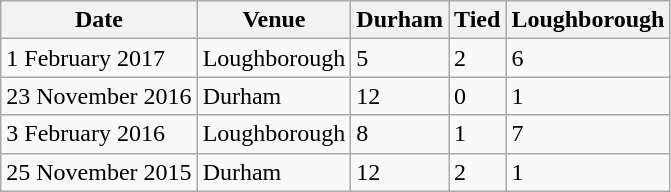<table class=wikitable>
<tr>
<th>Date</th>
<th>Venue</th>
<th>Durham</th>
<th>Tied</th>
<th>Loughborough</th>
</tr>
<tr>
<td>1 February 2017</td>
<td>Loughborough</td>
<td>5</td>
<td>2</td>
<td>6</td>
</tr>
<tr>
<td>23 November 2016</td>
<td>Durham</td>
<td>12</td>
<td>0</td>
<td>1</td>
</tr>
<tr>
<td>3 February 2016</td>
<td>Loughborough</td>
<td>8</td>
<td>1</td>
<td>7</td>
</tr>
<tr>
<td>25 November 2015</td>
<td>Durham</td>
<td>12</td>
<td>2</td>
<td>1</td>
</tr>
</table>
